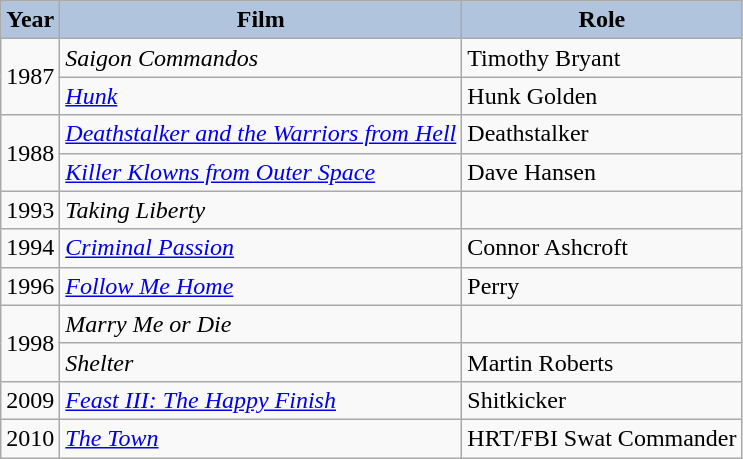<table class="wikitable">
<tr align="center">
<th style="background:#B0C4DE;">Year</th>
<th style="background:#B0C4DE;">Film</th>
<th style="background:#B0C4DE;">Role</th>
</tr>
<tr>
<td rowspan="2">1987</td>
<td><em>Saigon Commandos</em></td>
<td>Timothy Bryant</td>
</tr>
<tr>
<td><em><a href='#'>Hunk</a></em></td>
<td>Hunk Golden</td>
</tr>
<tr>
<td rowspan="2">1988</td>
<td><em><a href='#'>Deathstalker and the Warriors from Hell</a></em></td>
<td>Deathstalker</td>
</tr>
<tr>
<td><em><a href='#'>Killer Klowns from Outer Space</a></em></td>
<td>Dave Hansen</td>
</tr>
<tr>
<td>1993</td>
<td><em>Taking Liberty</em></td>
<td></td>
</tr>
<tr>
<td>1994</td>
<td><em><a href='#'>Criminal Passion</a></em></td>
<td>Connor Ashcroft</td>
</tr>
<tr>
<td>1996</td>
<td><em><a href='#'>Follow Me Home</a></em></td>
<td>Perry</td>
</tr>
<tr>
<td rowspan="2">1998</td>
<td><em>Marry Me or Die</em></td>
<td></td>
</tr>
<tr>
<td><em>Shelter</em></td>
<td>Martin Roberts</td>
</tr>
<tr>
<td>2009</td>
<td><em><a href='#'>Feast III: The Happy Finish</a></em></td>
<td>Shitkicker</td>
</tr>
<tr>
<td>2010</td>
<td><em><a href='#'>The Town</a></em></td>
<td>HRT/FBI Swat Commander</td>
</tr>
</table>
